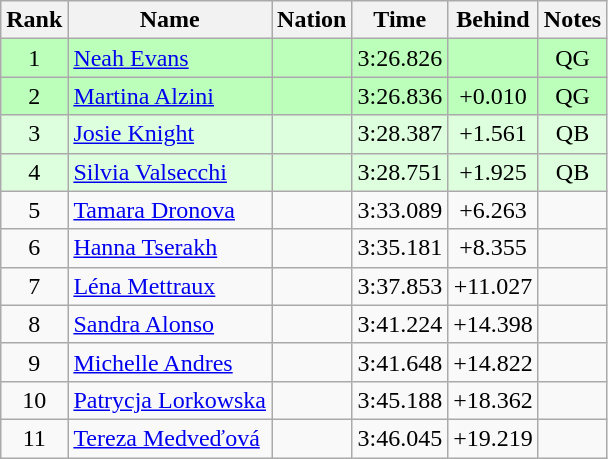<table class="wikitable sortable" style="text-align:center">
<tr>
<th>Rank</th>
<th>Name</th>
<th>Nation</th>
<th>Time</th>
<th>Behind</th>
<th>Notes</th>
</tr>
<tr bgcolor=bbffbb>
<td>1</td>
<td align=left><a href='#'>Neah Evans</a></td>
<td align=left></td>
<td>3:26.826</td>
<td></td>
<td>QG</td>
</tr>
<tr bgcolor=bbffbb>
<td>2</td>
<td align=left><a href='#'>Martina Alzini</a></td>
<td align=left></td>
<td>3:26.836</td>
<td>+0.010</td>
<td>QG</td>
</tr>
<tr bgcolor=ddffdd>
<td>3</td>
<td align=left><a href='#'>Josie Knight</a></td>
<td align=left></td>
<td>3:28.387</td>
<td>+1.561</td>
<td>QB</td>
</tr>
<tr bgcolor=ddffdd>
<td>4</td>
<td align=left><a href='#'>Silvia Valsecchi</a></td>
<td align=left></td>
<td>3:28.751</td>
<td>+1.925</td>
<td>QB</td>
</tr>
<tr>
<td>5</td>
<td align=left><a href='#'>Tamara Dronova</a></td>
<td align=left></td>
<td>3:33.089</td>
<td>+6.263</td>
<td></td>
</tr>
<tr>
<td>6</td>
<td align=left><a href='#'>Hanna Tserakh</a></td>
<td align=left></td>
<td>3:35.181</td>
<td>+8.355</td>
<td></td>
</tr>
<tr>
<td>7</td>
<td align=left><a href='#'>Léna Mettraux</a></td>
<td align=left></td>
<td>3:37.853</td>
<td>+11.027</td>
<td></td>
</tr>
<tr>
<td>8</td>
<td align=left><a href='#'>Sandra Alonso</a></td>
<td align=left></td>
<td>3:41.224</td>
<td>+14.398</td>
<td></td>
</tr>
<tr>
<td>9</td>
<td align=left><a href='#'>Michelle Andres</a></td>
<td align=left></td>
<td>3:41.648</td>
<td>+14.822</td>
<td></td>
</tr>
<tr>
<td>10</td>
<td align=left><a href='#'>Patrycja Lorkowska</a></td>
<td align=left></td>
<td>3:45.188</td>
<td>+18.362</td>
<td></td>
</tr>
<tr>
<td>11</td>
<td align=left><a href='#'>Tereza Medveďová</a></td>
<td align=left></td>
<td>3:46.045</td>
<td>+19.219</td>
<td></td>
</tr>
</table>
